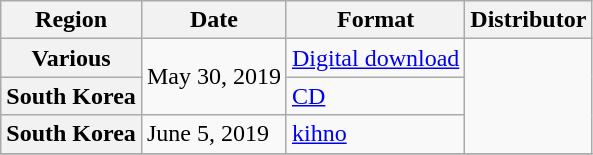<table class="wikitable plainrowheaders">
<tr>
<th>Region</th>
<th>Date</th>
<th>Format</th>
<th>Distributor</th>
</tr>
<tr>
<th scope="row">Various</th>
<td rowspan="3">May 30, 2019</td>
<td rowspan="2"><a href='#'>Digital download</a></td>
<td rowspan="4"></td>
</tr>
<tr>
<th scope="row" rowspan="2">South Korea</th>
</tr>
<tr>
<td><a href='#'>CD</a></td>
</tr>
<tr>
<th scope=row>South Korea</th>
<td>June 5, 2019</td>
<td><a href='#'>kihno</a></td>
</tr>
<tr>
</tr>
</table>
